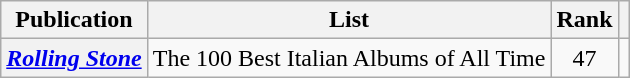<table class="wikitable sortable plainrowheaders">
<tr>
<th scope="col">Publication</th>
<th scope="col" class="unsortable">List</th>
<th scope="col" data-sort-type="number">Rank</th>
<th scope="col" class="unsortable"></th>
</tr>
<tr>
<th scope="row"><em><a href='#'>Rolling Stone</a></em></th>
<td>The 100 Best Italian Albums of All Time</td>
<td style="text-align: center;">47</td>
<td style="text-align: center;"></td>
</tr>
</table>
